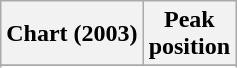<table class="wikitable">
<tr>
<th align="left">Chart (2003)</th>
<th align="center">Peak<br>position</th>
</tr>
<tr>
</tr>
<tr>
</tr>
</table>
